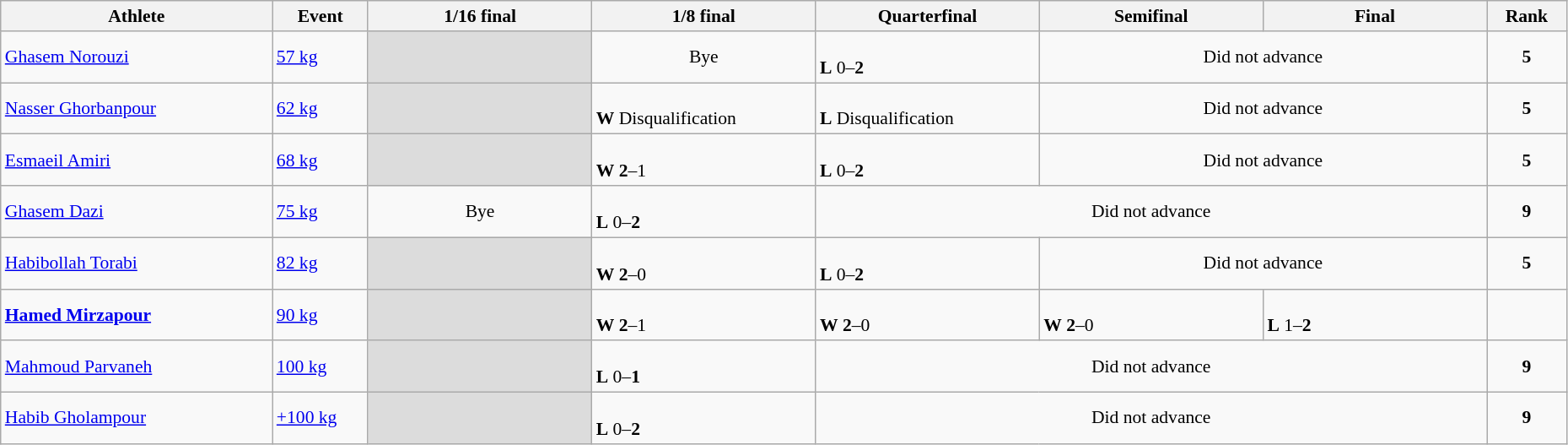<table class="wikitable" width="98%" style="text-align:left; font-size:90%">
<tr>
<th width="17%">Athlete</th>
<th width="6%">Event</th>
<th width="14%">1/16 final</th>
<th width="14%">1/8 final</th>
<th width="14%">Quarterfinal</th>
<th width="14%">Semifinal</th>
<th width="14%">Final</th>
<th width="5%">Rank</th>
</tr>
<tr>
<td><a href='#'>Ghasem Norouzi</a></td>
<td><a href='#'>57 kg</a></td>
<td bgcolor=#DCDCDC></td>
<td align=center>Bye</td>
<td><br><strong>L</strong> 0–<strong>2</strong></td>
<td colspan=2 align=center>Did not advance</td>
<td align=center><strong>5</strong></td>
</tr>
<tr>
<td><a href='#'>Nasser Ghorbanpour</a></td>
<td><a href='#'>62 kg</a></td>
<td bgcolor=#DCDCDC></td>
<td><br><strong>W</strong> Disqualification</td>
<td><br><strong>L</strong> Disqualification</td>
<td colspan=2 align=center>Did not advance</td>
<td align=center><strong>5</strong></td>
</tr>
<tr>
<td><a href='#'>Esmaeil Amiri</a></td>
<td><a href='#'>68 kg</a></td>
<td bgcolor=#DCDCDC></td>
<td><br><strong>W</strong> <strong>2</strong>–1</td>
<td><br><strong>L</strong> 0–<strong>2</strong></td>
<td colspan=2 align=center>Did not advance</td>
<td align=center><strong>5</strong></td>
</tr>
<tr>
<td><a href='#'>Ghasem Dazi</a></td>
<td><a href='#'>75 kg</a></td>
<td align=center>Bye</td>
<td><br><strong>L</strong> 0–<strong>2</strong></td>
<td colspan=3 align=center>Did not advance</td>
<td align=center><strong>9</strong></td>
</tr>
<tr>
<td><a href='#'>Habibollah Torabi</a></td>
<td><a href='#'>82 kg</a></td>
<td bgcolor=#DCDCDC></td>
<td><br><strong>W</strong> <strong>2</strong>–0</td>
<td><br><strong>L</strong> 0–<strong>2</strong></td>
<td colspan=2 align=center>Did not advance</td>
<td align=center><strong>5</strong></td>
</tr>
<tr>
<td><strong><a href='#'>Hamed Mirzapour</a></strong></td>
<td><a href='#'>90 kg</a></td>
<td bgcolor=#DCDCDC></td>
<td><br><strong>W</strong> <strong>2</strong>–1</td>
<td><br><strong>W</strong> <strong>2</strong>–0</td>
<td><br><strong>W</strong> <strong>2</strong>–0</td>
<td><br><strong>L</strong> 1–<strong>2</strong></td>
<td align=center></td>
</tr>
<tr>
<td><a href='#'>Mahmoud Parvaneh</a></td>
<td><a href='#'>100 kg</a></td>
<td bgcolor=#DCDCDC></td>
<td><br><strong>L</strong> 0–<strong>1</strong></td>
<td colspan=3 align=center>Did not advance</td>
<td align=center><strong>9</strong></td>
</tr>
<tr>
<td><a href='#'>Habib Gholampour</a></td>
<td><a href='#'>+100 kg</a></td>
<td bgcolor=#DCDCDC></td>
<td><br><strong>L</strong> 0–<strong>2</strong></td>
<td colspan=3 align=center>Did not advance</td>
<td align=center><strong>9</strong></td>
</tr>
</table>
